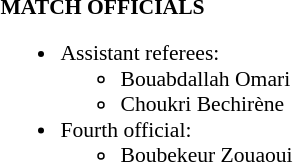<table width=100% style="font-size: 90%">
<tr>
<td width=50% valign=top><br><strong>MATCH OFFICIALS</strong> <ul><li>Assistant referees:<ul><li>Bouabdallah Omari</li><li>Choukri Bechirène</li></ul></li><li>Fourth official:<ul><li>Boubekeur Zouaoui</li></ul></li></ul></td>
</tr>
</table>
